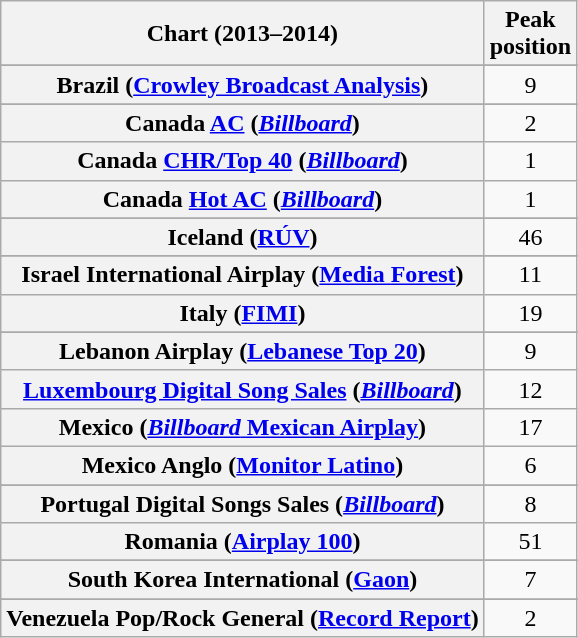<table class="wikitable plainrowheaders sortable" style="text-align:center;">
<tr>
<th scope="col">Chart (2013–2014)</th>
<th scope="col">Peak<br>position</th>
</tr>
<tr>
</tr>
<tr>
</tr>
<tr>
</tr>
<tr>
</tr>
<tr>
<th scope="row">Brazil (<a href='#'>Crowley Broadcast Analysis</a>)</th>
<td>9</td>
</tr>
<tr>
</tr>
<tr>
<th scope="row">Canada <a href='#'>AC</a> (<em><a href='#'>Billboard</a></em>)</th>
<td>2</td>
</tr>
<tr>
<th scope="row">Canada <a href='#'>CHR/Top 40</a> (<em><a href='#'>Billboard</a></em>)</th>
<td>1</td>
</tr>
<tr>
<th scope="row">Canada <a href='#'>Hot AC</a> (<em><a href='#'>Billboard</a></em>)</th>
<td>1</td>
</tr>
<tr>
</tr>
<tr>
</tr>
<tr>
</tr>
<tr>
</tr>
<tr>
</tr>
<tr>
</tr>
<tr>
<th scope="row">Iceland (<a href='#'>RÚV</a>)</th>
<td>46</td>
</tr>
<tr>
</tr>
<tr>
<th scope="row">Israel International Airplay (<a href='#'>Media Forest</a>)</th>
<td>11</td>
</tr>
<tr>
<th scope="row">Italy (<a href='#'>FIMI</a>)</th>
<td>19</td>
</tr>
<tr>
</tr>
<tr>
<th scope="row">Lebanon Airplay (<a href='#'>Lebanese Top 20</a>)</th>
<td>9</td>
</tr>
<tr>
<th scope="row"><a href='#'>Luxembourg Digital Song Sales</a> (<em><a href='#'>Billboard</a></em>)</th>
<td>12</td>
</tr>
<tr>
<th scope="row">Mexico (<a href='#'><em>Billboard</em> Mexican Airplay</a>)</th>
<td>17</td>
</tr>
<tr>
<th scope="row">Mexico Anglo (<a href='#'>Monitor Latino</a>)</th>
<td>6</td>
</tr>
<tr>
</tr>
<tr>
</tr>
<tr>
</tr>
<tr>
</tr>
<tr>
<th scope="row">Portugal Digital Songs Sales (<em><a href='#'>Billboard</a></em>)</th>
<td>8</td>
</tr>
<tr>
<th scope="row">Romania (<a href='#'>Airplay 100</a>)</th>
<td>51</td>
</tr>
<tr>
</tr>
<tr>
</tr>
<tr>
</tr>
<tr>
<th scope="row">South Korea International (<a href='#'>Gaon</a>)</th>
<td>7</td>
</tr>
<tr>
</tr>
<tr>
</tr>
<tr>
</tr>
<tr>
</tr>
<tr>
</tr>
<tr>
</tr>
<tr>
</tr>
<tr>
</tr>
<tr>
</tr>
<tr>
</tr>
<tr>
</tr>
<tr>
<th scope="row">Venezuela Pop/Rock General (<a href='#'>Record Report</a>)</th>
<td>2</td>
</tr>
</table>
